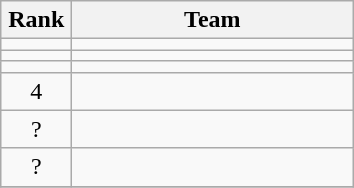<table class="wikitable" style="text-align:center;">
<tr>
<th width=40>Rank</th>
<th width=180>Team</th>
</tr>
<tr>
<td></td>
<td align=left></td>
</tr>
<tr>
<td></td>
<td align=left></td>
</tr>
<tr>
<td></td>
<td align=left></td>
</tr>
<tr>
<td>4</td>
<td align=left></td>
</tr>
<tr>
<td>?</td>
<td align=left></td>
</tr>
<tr>
<td>?</td>
<td align=left></td>
</tr>
<tr>
</tr>
</table>
